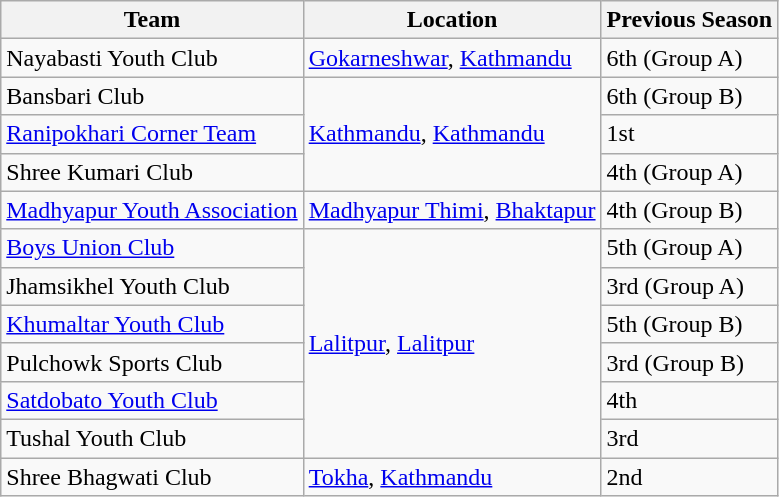<table class="wikitable sortable">
<tr>
<th>Team</th>
<th>Location</th>
<th>Previous Season</th>
</tr>
<tr>
<td>Nayabasti Youth Club</td>
<td><a href='#'>Gokarneshwar</a>, <a href='#'>Kathmandu</a></td>
<td>6th (Group A)</td>
</tr>
<tr>
<td>Bansbari Club</td>
<td rowspan="3"><a href='#'>Kathmandu</a>, <a href='#'>Kathmandu</a></td>
<td>6th (Group B)</td>
</tr>
<tr>
<td><a href='#'>Ranipokhari Corner Team</a></td>
<td>1st</td>
</tr>
<tr>
<td>Shree Kumari Club</td>
<td>4th (Group A)</td>
</tr>
<tr>
<td><a href='#'>Madhyapur Youth Association</a></td>
<td><a href='#'>Madhyapur Thimi</a>, <a href='#'>Bhaktapur</a></td>
<td>4th (Group B)</td>
</tr>
<tr>
<td><a href='#'>Boys Union Club</a></td>
<td rowspan="6"><a href='#'>Lalitpur</a>, <a href='#'>Lalitpur</a></td>
<td>5th (Group A)</td>
</tr>
<tr>
<td>Jhamsikhel Youth Club</td>
<td>3rd (Group A)</td>
</tr>
<tr>
<td><a href='#'>Khumaltar Youth Club</a></td>
<td>5th (Group B)</td>
</tr>
<tr>
<td>Pulchowk Sports Club</td>
<td>3rd (Group B)</td>
</tr>
<tr>
<td><a href='#'>Satdobato Youth Club</a></td>
<td>4th</td>
</tr>
<tr>
<td>Tushal Youth Club</td>
<td>3rd</td>
</tr>
<tr>
<td>Shree Bhagwati Club</td>
<td><a href='#'>Tokha</a>, <a href='#'>Kathmandu</a></td>
<td>2nd</td>
</tr>
</table>
